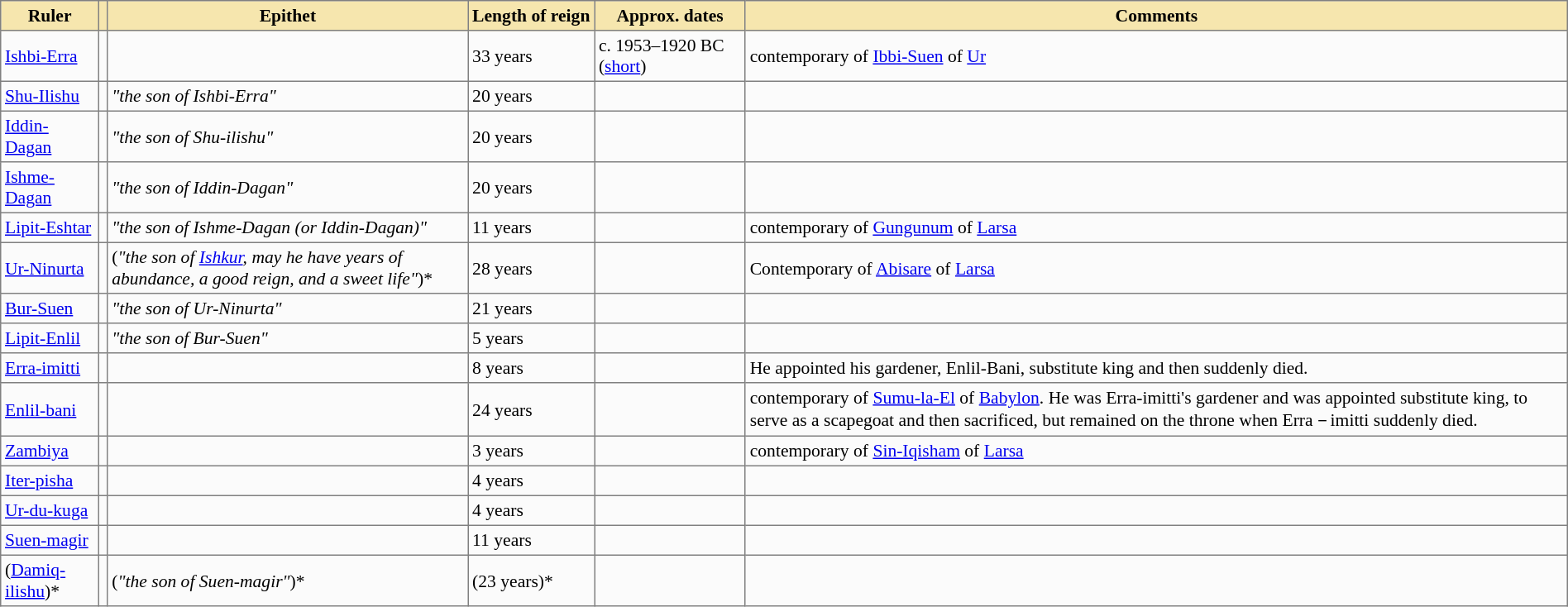<table class="nowraplinks" cellspacing="0" cellpadding="3" width="600px" rules="all" style="background:#fbfbfb; border-style: solid; border-width: 1px; font-size:90%; empty-cells:show; border-collapse:collapse; width:100%;">
<tr bgcolor="#F6E6AE">
<th>Ruler</th>
<th></th>
<th>Epithet</th>
<th>Length of reign</th>
<th>Approx. dates</th>
<th>Comments</th>
</tr>
<tr>
<td><a href='#'>Ishbi-Erra</a></td>
<td></td>
<td></td>
<td>33 years</td>
<td>c. 1953–1920 BC (<a href='#'>short</a>)</td>
<td>contemporary of <a href='#'>Ibbi-Suen</a> of <a href='#'>Ur</a></td>
</tr>
<tr>
<td><a href='#'>Shu-Ilishu</a></td>
<td></td>
<td><em>"the son of Ishbi-Erra"</em></td>
<td>20 years</td>
<td></td>
<td></td>
</tr>
<tr>
<td><a href='#'>Iddin-Dagan</a></td>
<td></td>
<td><em>"the son of Shu-ilishu"</em></td>
<td>20 years</td>
<td></td>
<td></td>
</tr>
<tr>
<td><a href='#'>Ishme-Dagan</a></td>
<td></td>
<td><em>"the son of Iddin-Dagan"</em></td>
<td>20 years</td>
<td></td>
<td></td>
</tr>
<tr>
<td><a href='#'>Lipit-Eshtar</a></td>
<td></td>
<td><em>"the son of Ishme-Dagan (or Iddin-Dagan)"</em></td>
<td>11 years</td>
<td></td>
<td>contemporary of <a href='#'>Gungunum</a> of <a href='#'>Larsa</a></td>
</tr>
<tr>
<td><a href='#'>Ur-Ninurta</a></td>
<td></td>
<td>(<em>"the son of <a href='#'>Ishkur</a>, may he have years of abundance, a good reign, and a sweet life"</em>)*</td>
<td>28 years</td>
<td></td>
<td>Contemporary of <a href='#'>Abisare</a> of <a href='#'>Larsa</a></td>
</tr>
<tr>
<td><a href='#'>Bur-Suen</a></td>
<td></td>
<td><em>"the son of Ur-Ninurta"</em></td>
<td>21 years</td>
<td></td>
<td></td>
</tr>
<tr>
<td><a href='#'>Lipit-Enlil</a></td>
<td></td>
<td><em>"the son of Bur-Suen"</em></td>
<td>5 years</td>
<td></td>
<td></td>
</tr>
<tr>
<td><a href='#'>Erra-imitti</a></td>
<td></td>
<td></td>
<td>8 years</td>
<td></td>
<td>He appointed his gardener, Enlil-Bani, substitute king and then suddenly died.</td>
</tr>
<tr>
<td><a href='#'>Enlil-bani</a></td>
<td></td>
<td></td>
<td>24 years</td>
<td></td>
<td>contemporary of <a href='#'>Sumu-la-El</a> of <a href='#'>Babylon</a>. He was Erra-imitti's gardener and was appointed substitute king, to serve as a scapegoat and then sacrificed, but remained on the throne when Erra－imitti suddenly died.</td>
</tr>
<tr>
<td><a href='#'>Zambiya</a></td>
<td></td>
<td></td>
<td>3 years</td>
<td></td>
<td>contemporary of <a href='#'>Sin-Iqisham</a> of <a href='#'>Larsa</a></td>
</tr>
<tr>
<td><a href='#'>Iter-pisha</a></td>
<td></td>
<td></td>
<td>4 years</td>
<td></td>
<td></td>
</tr>
<tr>
<td><a href='#'>Ur-du-kuga</a></td>
<td></td>
<td></td>
<td>4 years</td>
<td></td>
<td></td>
</tr>
<tr>
<td><a href='#'>Suen-magir</a></td>
<td></td>
<td></td>
<td>11 years</td>
<td></td>
<td></td>
</tr>
<tr>
<td>(<a href='#'>Damiq-ilishu</a>)*</td>
<td></td>
<td>(<em>"the son of Suen-magir"</em>)*</td>
<td>(23 years)*</td>
<td></td>
<td></td>
</tr>
</table>
